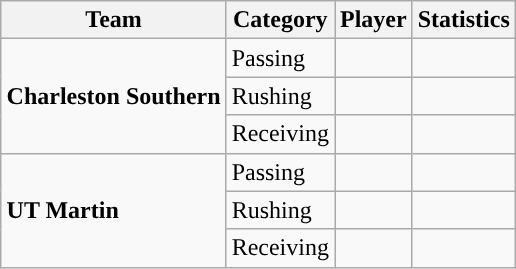<table class="wikitable" style="float: right;">
<tr>
<th>Team</th>
<th>Category</th>
<th>Player</th>
<th>Statistics</th>
</tr>
<tr>
<td rowspan=3><strong>Charleston Southern</strong></td>
<td>Passing</td>
<td></td>
<td></td>
</tr>
<tr>
<td>Rushing</td>
<td></td>
<td></td>
</tr>
<tr>
<td>Receiving</td>
<td></td>
<td></td>
</tr>
<tr>
<td rowspan=3><strong>UT Martin</strong></td>
<td>Passing</td>
<td></td>
<td></td>
</tr>
<tr>
<td>Rushing</td>
<td></td>
<td></td>
</tr>
<tr>
<td>Receiving</td>
<td></td>
<td></td>
</tr>
</table>
